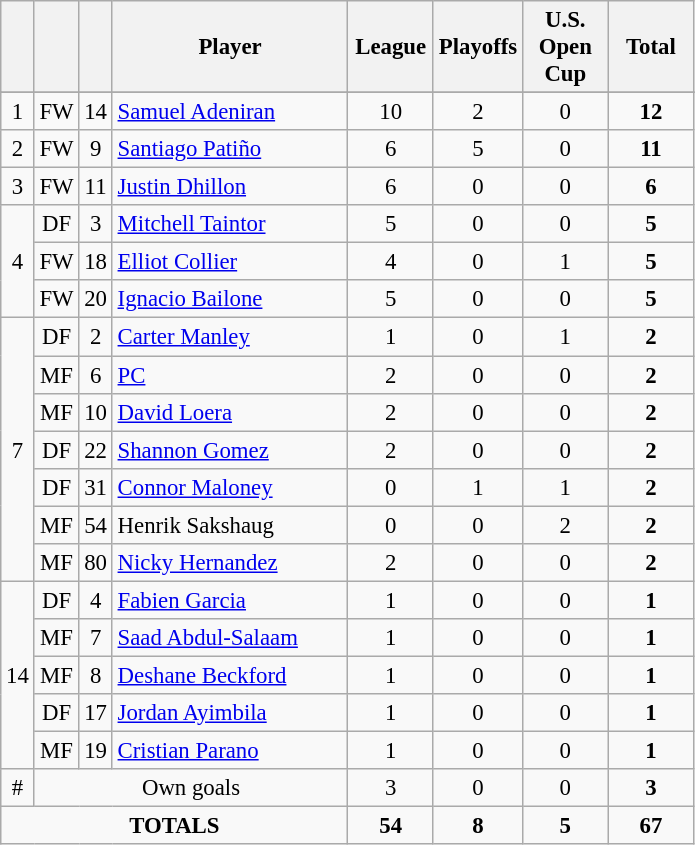<table class="wikitable sortable" style="font-size: 95%; text-align: center;">
<tr>
<th width=10></th>
<th width=10></th>
<th width=10></th>
<th width=150>Player</th>
<th width=50>League</th>
<th width=50>Playoffs</th>
<th width=50>U.S. Open Cup</th>
<th width=50>Total</th>
</tr>
<tr>
</tr>
<tr class="sortbottom">
</tr>
<tr>
<td>1</td>
<td>FW</td>
<td>14</td>
<td align=left> <a href='#'>Samuel Adeniran</a></td>
<td>10</td>
<td>2</td>
<td>0</td>
<td><strong>12</strong></td>
</tr>
<tr>
<td>2</td>
<td>FW</td>
<td>9</td>
<td align=left> <a href='#'>Santiago Patiño</a></td>
<td>6</td>
<td>5</td>
<td>0</td>
<td><strong>11</strong></td>
</tr>
<tr>
<td>3</td>
<td>FW</td>
<td>11</td>
<td align=left> <a href='#'>Justin Dhillon</a></td>
<td>6</td>
<td>0</td>
<td>0</td>
<td><strong>6</strong></td>
</tr>
<tr>
<td rowspan=3>4</td>
<td>DF</td>
<td>3</td>
<td align=left> <a href='#'>Mitchell Taintor</a></td>
<td>5</td>
<td>0</td>
<td>0</td>
<td><strong>5</strong></td>
</tr>
<tr>
<td>FW</td>
<td>18</td>
<td align=left> <a href='#'>Elliot Collier</a></td>
<td>4</td>
<td>0</td>
<td>1</td>
<td><strong>5</strong></td>
</tr>
<tr>
<td>FW</td>
<td>20</td>
<td align=left> <a href='#'>Ignacio Bailone</a></td>
<td>5</td>
<td>0</td>
<td>0</td>
<td><strong>5</strong></td>
</tr>
<tr>
<td rowspan=7>7</td>
<td>DF</td>
<td>2</td>
<td align=left> <a href='#'>Carter Manley</a></td>
<td>1</td>
<td>0</td>
<td>1</td>
<td><strong>2</strong></td>
</tr>
<tr>
<td>MF</td>
<td>6</td>
<td align=left> <a href='#'>PC</a></td>
<td>2</td>
<td>0</td>
<td>0</td>
<td><strong>2</strong></td>
</tr>
<tr>
<td>MF</td>
<td>10</td>
<td align=left> <a href='#'>David Loera</a></td>
<td>2</td>
<td>0</td>
<td>0</td>
<td><strong>2</strong></td>
</tr>
<tr>
<td>DF</td>
<td>22</td>
<td align=left> <a href='#'>Shannon Gomez</a></td>
<td>2</td>
<td>0</td>
<td>0</td>
<td><strong>2</strong></td>
</tr>
<tr>
<td>DF</td>
<td>31</td>
<td align=left> <a href='#'>Connor Maloney</a></td>
<td>0</td>
<td>1</td>
<td>1</td>
<td><strong>2</strong></td>
</tr>
<tr>
<td>MF</td>
<td>54</td>
<td align=left> Henrik Sakshaug</td>
<td>0</td>
<td>0</td>
<td>2</td>
<td><strong>2</strong></td>
</tr>
<tr>
<td>MF</td>
<td>80</td>
<td align=left> <a href='#'>Nicky Hernandez</a></td>
<td>2</td>
<td>0</td>
<td>0</td>
<td><strong>2</strong></td>
</tr>
<tr>
<td rowspan=5>14</td>
<td>DF</td>
<td>4</td>
<td align=left> <a href='#'>Fabien Garcia</a></td>
<td>1</td>
<td>0</td>
<td>0</td>
<td><strong>1</strong></td>
</tr>
<tr>
<td>MF</td>
<td>7</td>
<td align=left> <a href='#'>Saad Abdul-Salaam</a></td>
<td>1</td>
<td>0</td>
<td>0</td>
<td><strong>1</strong></td>
</tr>
<tr>
<td>MF</td>
<td>8</td>
<td align=left> <a href='#'>Deshane Beckford</a></td>
<td>1</td>
<td>0</td>
<td>0</td>
<td><strong>1</strong></td>
</tr>
<tr>
<td>DF</td>
<td>17</td>
<td align=left> <a href='#'>Jordan Ayimbila</a></td>
<td>1</td>
<td>0</td>
<td>0</td>
<td><strong>1</strong></td>
</tr>
<tr>
<td>MF</td>
<td>19</td>
<td align=left> <a href='#'>Cristian Parano</a></td>
<td>1</td>
<td>0</td>
<td>0</td>
<td><strong>1</strong></td>
</tr>
<tr>
<td>#</td>
<td colspan="3">Own goals</td>
<td>3</td>
<td>0</td>
<td>0</td>
<td><strong>3</strong></td>
</tr>
<tr>
<td colspan="4"><strong>TOTALS</strong></td>
<td><strong>54</strong></td>
<td><strong>8</strong></td>
<td><strong>5</strong></td>
<td><strong>67</strong></td>
</tr>
</table>
